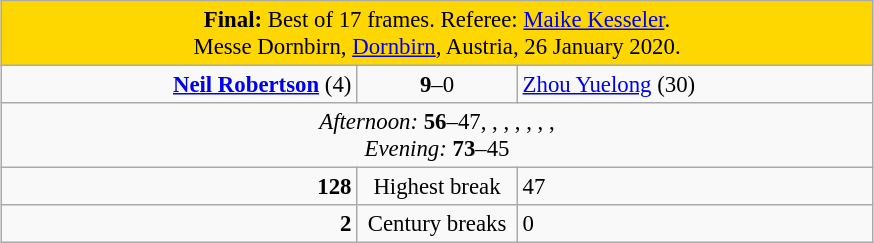<table class="wikitable" style="font-size: 95%; margin: 1em auto 1em auto;">
<tr>
<td colspan="3" align="center" bgcolor="#ffd700"><strong>Final:</strong> Best of 17 frames. Referee: <a href='#'>Maike Kesseler</a>.<br>Messe Dornbirn, <a href='#'>Dornbirn</a>, Austria, 26 January 2020.</td>
</tr>
<tr>
<td width="230" align="right"><strong><a href='#'>Neil Robertson</a></strong> (4)<br></td>
<td width="100" align="center"><strong>9</strong>–0</td>
<td width="230"><a href='#'>Zhou Yuelong</a> (30)<br></td>
</tr>
<tr>
<td colspan="3" align="center" style="font-size: 100%"><em>Afternoon:</em> <strong>56</strong>–47, , , , , , ,  <br><em>Evening:</em> <strong>73</strong>–45</td>
</tr>
<tr>
<td align="right"><strong>128</strong></td>
<td align="center">Highest break</td>
<td>47</td>
</tr>
<tr>
<td align="right"><strong>2</strong></td>
<td align="center">Century breaks</td>
<td>0</td>
</tr>
</table>
